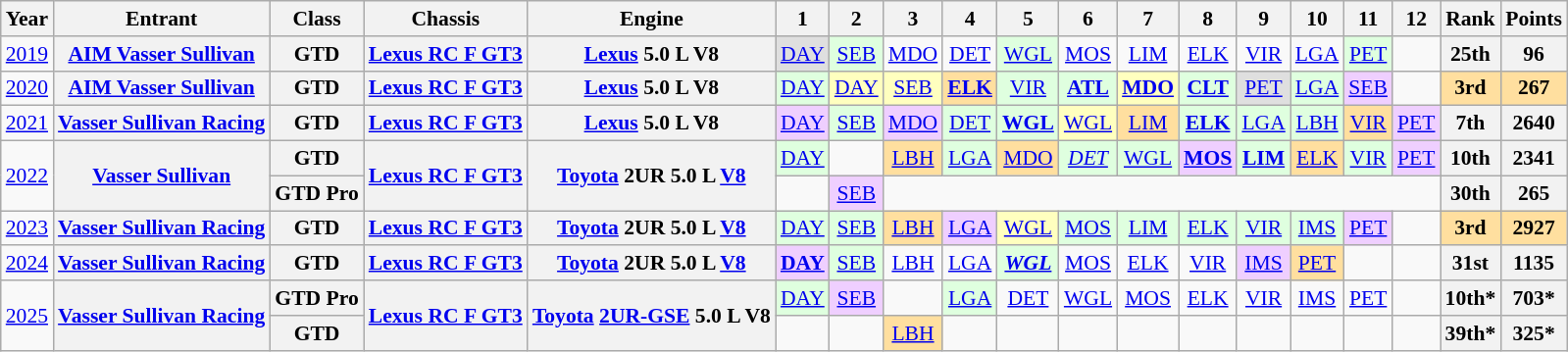<table class="wikitable" style="text-align:center; font-size:90%">
<tr>
<th>Year</th>
<th>Entrant</th>
<th>Class</th>
<th>Chassis</th>
<th>Engine</th>
<th>1</th>
<th>2</th>
<th>3</th>
<th>4</th>
<th>5</th>
<th>6</th>
<th>7</th>
<th>8</th>
<th>9</th>
<th>10</th>
<th>11</th>
<th>12</th>
<th>Rank</th>
<th>Points</th>
</tr>
<tr>
<td><a href='#'>2019</a></td>
<th><a href='#'>AIM Vasser Sullivan</a></th>
<th>GTD</th>
<th><a href='#'>Lexus RC F GT3</a></th>
<th><a href='#'>Lexus</a> 5.0 L V8</th>
<td style="background:#DFDFDF;"><a href='#'>DAY</a><br></td>
<td style="background:#DFFFDF;"><a href='#'>SEB</a><br></td>
<td><a href='#'>MDO</a></td>
<td><a href='#'>DET</a></td>
<td style="background:#DFFFDF;"><a href='#'>WGL</a><br></td>
<td><a href='#'>MOS</a></td>
<td><a href='#'>LIM</a></td>
<td><a href='#'>ELK</a></td>
<td><a href='#'>VIR</a></td>
<td><a href='#'>LGA</a></td>
<td style="background:#DFFFDF;"><a href='#'>PET</a><br></td>
<td></td>
<th>25th</th>
<th>96</th>
</tr>
<tr>
<td><a href='#'>2020</a></td>
<th><a href='#'>AIM Vasser Sullivan</a></th>
<th>GTD</th>
<th><a href='#'>Lexus RC F GT3</a></th>
<th><a href='#'>Lexus</a> 5.0 L V8</th>
<td style="background:#DFFFDF;"><a href='#'>DAY</a><br></td>
<td style="background:#FFFFBF;"><a href='#'>DAY</a><br></td>
<td style="background:#FFFFBF;"><a href='#'>SEB</a><br></td>
<td style="background:#FFDF9F;"><strong><a href='#'>ELK</a></strong><br></td>
<td style="background:#DFFFDF;"><a href='#'>VIR</a><br></td>
<td style="background:#DFFFDF;"><strong><a href='#'>ATL</a></strong><br></td>
<td style="background:#FFFFBF;"><strong><a href='#'>MDO</a></strong><br></td>
<td style="background:#DFFFDF;"><strong><a href='#'>CLT</a></strong><br></td>
<td style="background:#DFDFDF;"><a href='#'>PET</a><br></td>
<td style="background:#DFFFDF;"><a href='#'>LGA</a><br></td>
<td style="background:#EFCFFF;"><a href='#'>SEB</a><br></td>
<td></td>
<th style="background:#FFDF9F;">3rd</th>
<th style="background:#FFDF9F;">267</th>
</tr>
<tr>
<td><a href='#'>2021</a></td>
<th><a href='#'>Vasser Sullivan Racing</a></th>
<th>GTD</th>
<th><a href='#'>Lexus RC F GT3</a></th>
<th><a href='#'>Lexus</a> 5.0 L V8</th>
<td style="background:#EFCFFF;"><a href='#'>DAY</a><br></td>
<td style="background:#DFFFDF;"><a href='#'>SEB</a><br></td>
<td style="background:#EFCFFF;"><a href='#'>MDO</a><br></td>
<td style="background:#DFFFDF;"><a href='#'>DET</a><br></td>
<td style="background:#DFFFDF;"><strong><a href='#'>WGL</a></strong><br></td>
<td style="background:#FFFFBF;"><a href='#'>WGL</a><br></td>
<td style="background:#FFDF9F;"><a href='#'>LIM</a><br></td>
<td style="background:#DFFFDF;"><strong><a href='#'>ELK</a></strong><br></td>
<td style="background:#DFFFDF;"><a href='#'>LGA</a><br></td>
<td style="background:#DFFFDF;"><a href='#'>LBH</a><br></td>
<td style="background:#FFDF9F;"><a href='#'>VIR</a><br></td>
<td style="background:#EFCFFF;"><a href='#'>PET</a><br></td>
<th>7th</th>
<th>2640</th>
</tr>
<tr>
<td rowspan=2><a href='#'>2022</a></td>
<th rowspan=2><a href='#'>Vasser Sullivan</a></th>
<th>GTD</th>
<th rowspan=2><a href='#'>Lexus RC F GT3</a></th>
<th rowspan=2><a href='#'>Toyota</a> 2UR 5.0 L <a href='#'>V8</a></th>
<td style="background:#DFFFDF;"><a href='#'>DAY</a><br></td>
<td></td>
<td style="background:#FFDF9F;"><a href='#'>LBH</a><br></td>
<td style="background:#DFFFDF;"><a href='#'>LGA</a><br></td>
<td style="background:#FFDF9F;"><a href='#'>MDO</a><br></td>
<td style="background:#DFFFDF;"><em><a href='#'>DET</a></em><br></td>
<td style="background:#DFFFDF;"><a href='#'>WGL</a><br></td>
<td style="background:#EFCFFF;"><strong><a href='#'>MOS</a></strong><br></td>
<td style="background:#DFFFDF;"><strong><a href='#'>LIM</a></strong><br></td>
<td style="background:#FFDF9F;"><a href='#'>ELK</a><br></td>
<td style="background:#DFFFDF;"><a href='#'>VIR</a><br></td>
<td style="background:#EFCFFF;"><a href='#'>PET</a><br></td>
<th>10th</th>
<th>2341</th>
</tr>
<tr>
<th>GTD Pro</th>
<td></td>
<td style="background:#EFCFFF"><a href='#'>SEB</a><br></td>
<td colspan=10></td>
<th>30th</th>
<th>265</th>
</tr>
<tr>
<td><a href='#'>2023</a></td>
<th><a href='#'>Vasser Sullivan Racing</a></th>
<th>GTD</th>
<th><a href='#'>Lexus RC F GT3</a></th>
<th><a href='#'>Toyota</a> 2UR 5.0 L <a href='#'>V8</a></th>
<td style="background:#DFFFDF;"><a href='#'>DAY</a><br></td>
<td style="background:#DFFFDF;"><a href='#'>SEB</a><br></td>
<td style="background:#FFDF9F;"><a href='#'>LBH</a><br></td>
<td style="background:#EFCFFF;"><a href='#'>LGA</a><br></td>
<td style="background:#FFFFBF;"><a href='#'>WGL</a><br></td>
<td style="background:#DFFFDF;"><a href='#'>MOS</a><br></td>
<td style="background:#DFFFDF;"><a href='#'>LIM</a><br></td>
<td style="background:#DFFFDF;"><a href='#'>ELK</a><br></td>
<td style="background:#DFFFDF;"><a href='#'>VIR</a><br></td>
<td style="background:#DFFFDF;"><a href='#'>IMS</a><br></td>
<td style="background:#EFCFFF;"><a href='#'>PET</a><br></td>
<td></td>
<th style="background:#FFDF9F;">3rd</th>
<th style="background:#FFDF9F;">2927</th>
</tr>
<tr>
<td><a href='#'>2024</a></td>
<th><a href='#'>Vasser Sullivan Racing</a></th>
<th>GTD</th>
<th><a href='#'>Lexus RC F GT3</a></th>
<th><a href='#'>Toyota</a> 2UR 5.0 L <a href='#'>V8</a></th>
<td style="background:#EFCFFF;"><strong><a href='#'>DAY</a></strong><br></td>
<td style="background:#DFFFDF;"><a href='#'>SEB</a><br></td>
<td><a href='#'>LBH</a></td>
<td><a href='#'>LGA</a></td>
<td style="background:#DFFFDF;"><strong><em><a href='#'>WGL</a></em></strong><br></td>
<td><a href='#'>MOS</a></td>
<td><a href='#'>ELK</a></td>
<td><a href='#'>VIR</a></td>
<td style="background:#EFCFFF;"><a href='#'>IMS</a><br></td>
<td style="background:#FFDF9F;"><a href='#'>PET</a><br></td>
<td></td>
<td></td>
<th>31st</th>
<th>1135</th>
</tr>
<tr>
<td rowspan=2><a href='#'>2025</a></td>
<th rowspan=2><a href='#'>Vasser Sullivan Racing</a></th>
<th>GTD Pro</th>
<th rowspan=2><a href='#'>Lexus RC F GT3</a></th>
<th rowspan=2><a href='#'>Toyota</a> <a href='#'>2UR-GSE</a> 5.0 L V8</th>
<td style="background:#DFFFDF;"><a href='#'>DAY</a><br></td>
<td style="background:#EFCFFF;"><a href='#'>SEB</a><br></td>
<td></td>
<td style="background:#DFFFDF;"><a href='#'>LGA</a><br></td>
<td style="background:#;"><a href='#'>DET</a><br></td>
<td style="background:#;"><a href='#'>WGL</a><br></td>
<td style="background:#;"><a href='#'>MOS</a><br></td>
<td style="background:#;"><a href='#'>ELK</a><br></td>
<td style="background:#;"><a href='#'>VIR</a><br></td>
<td style="background:#;"><a href='#'>IMS</a><br></td>
<td style="background:#;"><a href='#'>PET</a><br></td>
<td></td>
<th>10th*</th>
<th>703*</th>
</tr>
<tr>
<th>GTD</th>
<td></td>
<td></td>
<td style="background:#FFDF9F;"><a href='#'>LBH</a><br></td>
<td></td>
<td></td>
<td></td>
<td></td>
<td></td>
<td></td>
<td></td>
<td></td>
<td></td>
<th>39th*</th>
<th>325*</th>
</tr>
</table>
